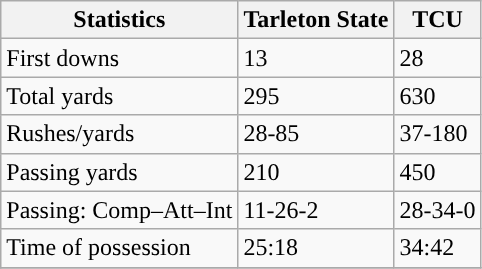<table class="wikitable" style="float: left;">
<tr>
<th>Statistics</th>
<th>Tarleton State</th>
<th>TCU</th>
</tr>
<tr>
<td>First downs</td>
<td>13</td>
<td>28</td>
</tr>
<tr>
<td>Total yards</td>
<td>295</td>
<td>630</td>
</tr>
<tr>
<td>Rushes/yards</td>
<td>28-85</td>
<td>37-180</td>
</tr>
<tr>
<td>Passing yards</td>
<td>210</td>
<td>450</td>
</tr>
<tr>
<td>Passing: Comp–Att–Int</td>
<td>11-26-2</td>
<td>28-34-0</td>
</tr>
<tr>
<td>Time of possession</td>
<td>25:18</td>
<td>34:42</td>
</tr>
<tr>
</tr>
</table>
